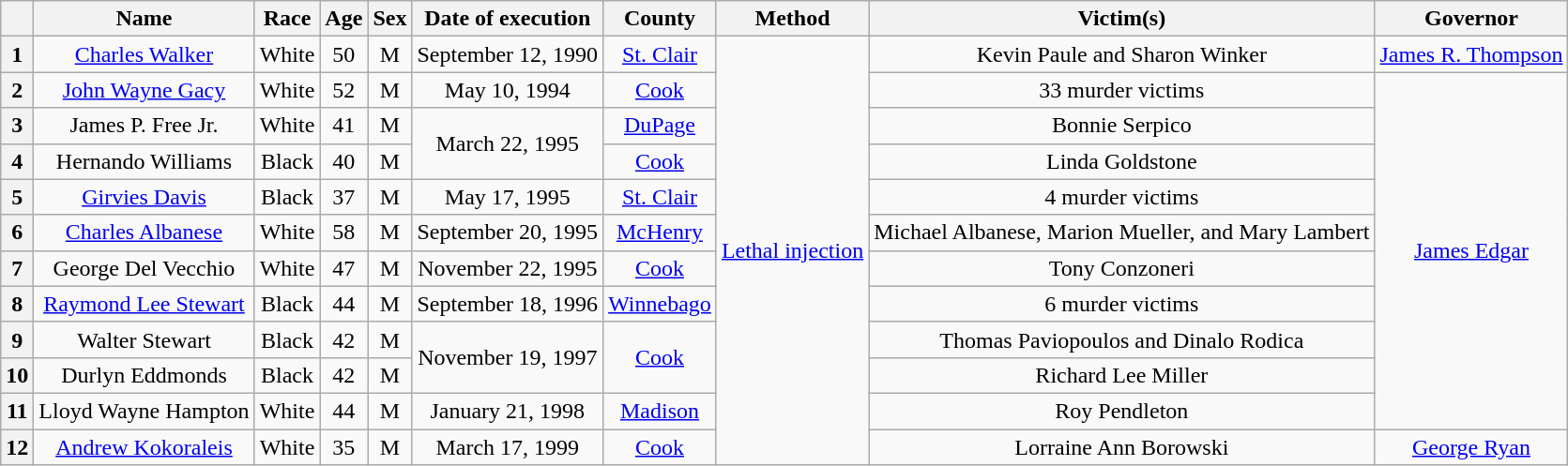<table class="wikitable sortable" style="text-align:center;">
<tr>
<th scope="col"></th>
<th scope="col">Name</th>
<th scope="col">Race</th>
<th scope="col">Age</th>
<th scope="col">Sex</th>
<th scope="col" data-sort-type="date">Date of execution</th>
<th>County</th>
<th scope="col">Method</th>
<th scope="col">Victim(s)</th>
<th scope="col">Governor</th>
</tr>
<tr>
<th scope="row">1</th>
<td><a href='#'>Charles Walker</a></td>
<td>White</td>
<td>50</td>
<td>M</td>
<td>September 12, 1990</td>
<td><a href='#'>St. Clair</a></td>
<td rowspan="12"><a href='#'>Lethal injection</a></td>
<td>Kevin Paule and Sharon Winker</td>
<td><a href='#'>James R. Thompson</a></td>
</tr>
<tr>
<th scope="row">2</th>
<td><a href='#'>John Wayne Gacy</a></td>
<td>White</td>
<td>52</td>
<td>M</td>
<td>May 10, 1994</td>
<td><a href='#'>Cook</a></td>
<td>33 murder victims</td>
<td rowspan="10"><a href='#'>James Edgar</a></td>
</tr>
<tr>
<th scope="row">3</th>
<td>James P. Free Jr.</td>
<td>White</td>
<td>41</td>
<td>M</td>
<td rowspan="2">March 22, 1995</td>
<td><a href='#'>DuPage</a></td>
<td>Bonnie Serpico</td>
</tr>
<tr>
<th scope="row">4</th>
<td>Hernando Williams</td>
<td>Black</td>
<td>40</td>
<td>M</td>
<td><a href='#'>Cook</a></td>
<td>Linda Goldstone</td>
</tr>
<tr>
<th scope="row">5</th>
<td><a href='#'>Girvies Davis</a></td>
<td>Black</td>
<td>37</td>
<td>M</td>
<td>May 17, 1995</td>
<td><a href='#'>St. Clair</a></td>
<td>4 murder victims</td>
</tr>
<tr>
<th scope="row">6</th>
<td><a href='#'>Charles Albanese</a></td>
<td>White</td>
<td>58</td>
<td>M</td>
<td>September 20, 1995</td>
<td><a href='#'>McHenry</a></td>
<td>Michael Albanese, Marion Mueller, and Mary Lambert</td>
</tr>
<tr>
<th scope="row">7</th>
<td>George Del Vecchio</td>
<td>White</td>
<td>47</td>
<td>M</td>
<td>November 22, 1995</td>
<td><a href='#'>Cook</a></td>
<td>Tony Conzoneri</td>
</tr>
<tr>
<th scope="row">8</th>
<td><a href='#'>Raymond Lee Stewart</a></td>
<td>Black</td>
<td>44</td>
<td>M</td>
<td>September 18, 1996</td>
<td><a href='#'>Winnebago</a></td>
<td>6 murder victims</td>
</tr>
<tr>
<th scope="row">9</th>
<td>Walter Stewart</td>
<td>Black</td>
<td>42</td>
<td>M</td>
<td rowspan="2">November 19, 1997</td>
<td rowspan="2"><a href='#'>Cook</a></td>
<td>Thomas Paviopoulos and Dinalo Rodica</td>
</tr>
<tr>
<th scope="row">10</th>
<td>Durlyn Eddmonds</td>
<td>Black</td>
<td>42</td>
<td>M</td>
<td>Richard Lee Miller</td>
</tr>
<tr>
<th scope="row">11</th>
<td>Lloyd Wayne Hampton</td>
<td>White</td>
<td>44</td>
<td>M</td>
<td>January 21, 1998</td>
<td><a href='#'>Madison</a></td>
<td>Roy Pendleton</td>
</tr>
<tr>
<th scope="row">12</th>
<td><a href='#'>Andrew Kokoraleis</a></td>
<td>White</td>
<td>35</td>
<td>M</td>
<td>March 17, 1999</td>
<td><a href='#'>Cook</a></td>
<td>Lorraine Ann Borowski</td>
<td><a href='#'>George Ryan</a></td>
</tr>
</table>
